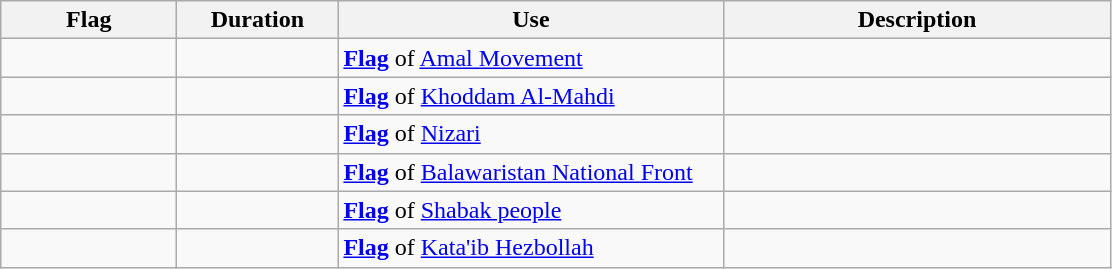<table class="wikitable">
<tr>
<th width="110">Flag</th>
<th width="100">Duration</th>
<th width="250">Use</th>
<th width="250">Description</th>
</tr>
<tr>
<td></td>
<td></td>
<td><strong><a href='#'>Flag</a></strong> of <a href='#'>Amal Movement</a></td>
<td></td>
</tr>
<tr>
<td></td>
<td></td>
<td><strong><a href='#'>Flag</a></strong> of <a href='#'>Khoddam Al-Mahdi</a></td>
<td></td>
</tr>
<tr>
<td><br></td>
<td></td>
<td><strong><a href='#'>Flag</a></strong> of <a href='#'>Nizari</a></td>
<td></td>
</tr>
<tr>
<td></td>
<td></td>
<td><strong><a href='#'>Flag</a></strong> of <a href='#'>Balawaristan National Front</a></td>
<td></td>
</tr>
<tr>
<td></td>
<td></td>
<td><strong><a href='#'>Flag</a></strong> of <a href='#'>Shabak people</a></td>
<td></td>
</tr>
<tr>
<td></td>
<td></td>
<td><strong><a href='#'>Flag</a></strong> of <a href='#'>Kata'ib Hezbollah</a></td>
<td></td>
</tr>
</table>
